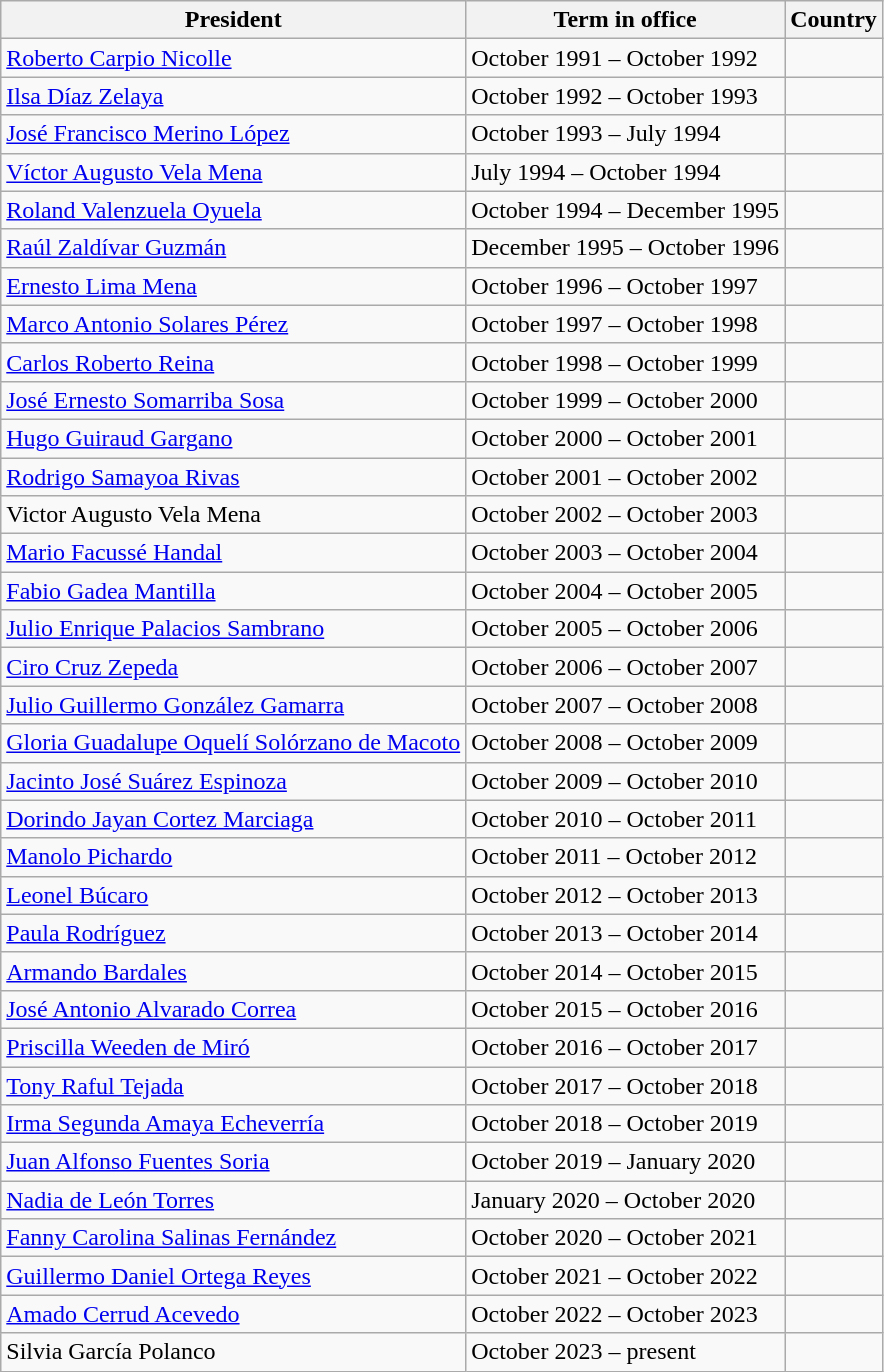<table class="wikitable sortable">
<tr>
<th>President</th>
<th>Term in office</th>
<th>Country</th>
</tr>
<tr>
<td><a href='#'>Roberto Carpio Nicolle</a></td>
<td>October 1991 – October 1992</td>
<td></td>
</tr>
<tr>
<td><a href='#'>Ilsa Díaz Zelaya</a></td>
<td>October 1992 – October 1993</td>
<td></td>
</tr>
<tr>
<td><a href='#'>José Francisco Merino López</a></td>
<td>October 1993 – July 1994</td>
<td></td>
</tr>
<tr>
<td><a href='#'>Víctor Augusto Vela Mena</a></td>
<td>July 1994 – October 1994</td>
<td></td>
</tr>
<tr>
<td><a href='#'>Roland Valenzuela Oyuela</a></td>
<td>October 1994 – December 1995</td>
<td></td>
</tr>
<tr>
<td><a href='#'>Raúl Zaldívar Guzmán</a></td>
<td>December 1995 – October 1996</td>
<td></td>
</tr>
<tr>
<td><a href='#'>Ernesto Lima Mena</a></td>
<td>October 1996 – October 1997</td>
<td></td>
</tr>
<tr>
<td><a href='#'>Marco Antonio Solares Pérez</a></td>
<td>October 1997 – October 1998</td>
<td></td>
</tr>
<tr>
<td><a href='#'>Carlos Roberto Reina</a></td>
<td>October 1998 – October 1999</td>
<td></td>
</tr>
<tr>
<td><a href='#'>José Ernesto Somarriba Sosa</a></td>
<td>October 1999 – October 2000</td>
<td></td>
</tr>
<tr>
<td><a href='#'>Hugo Guiraud Gargano</a></td>
<td>October 2000 – October 2001</td>
<td></td>
</tr>
<tr>
<td><a href='#'>Rodrigo Samayoa Rivas</a></td>
<td>October 2001 – October 2002</td>
<td></td>
</tr>
<tr>
<td>Victor Augusto Vela Mena</td>
<td>October 2002 – October 2003</td>
<td></td>
</tr>
<tr>
<td><a href='#'>Mario Facussé Handal</a></td>
<td>October 2003 – October 2004</td>
<td></td>
</tr>
<tr>
<td><a href='#'>Fabio Gadea Mantilla</a></td>
<td>October 2004 – October 2005</td>
<td></td>
</tr>
<tr>
<td><a href='#'>Julio Enrique Palacios Sambrano</a></td>
<td>October 2005 – October 2006</td>
<td></td>
</tr>
<tr>
<td><a href='#'>Ciro Cruz Zepeda</a></td>
<td>October 2006 – October 2007</td>
<td></td>
</tr>
<tr>
<td><a href='#'>Julio Guillermo González Gamarra</a></td>
<td>October 2007 – October 2008</td>
<td></td>
</tr>
<tr>
<td><a href='#'>Gloria Guadalupe Oquelí Solórzano de Macoto</a></td>
<td>October 2008 – October 2009</td>
<td></td>
</tr>
<tr>
<td><a href='#'>Jacinto José Suárez Espinoza</a></td>
<td>October 2009 – October 2010</td>
<td></td>
</tr>
<tr>
<td><a href='#'>Dorindo Jayan Cortez Marciaga</a></td>
<td>October 2010 – October 2011</td>
<td></td>
</tr>
<tr>
<td><a href='#'>Manolo Pichardo</a></td>
<td>October 2011 – October 2012</td>
<td></td>
</tr>
<tr>
<td><a href='#'>Leonel Búcaro</a></td>
<td>October 2012 – October 2013</td>
<td></td>
</tr>
<tr>
<td><a href='#'>Paula Rodríguez</a></td>
<td>October 2013 – October 2014</td>
<td></td>
</tr>
<tr>
<td><a href='#'>Armando Bardales</a></td>
<td>October 2014 – October 2015</td>
<td></td>
</tr>
<tr>
<td><a href='#'>José Antonio Alvarado Correa</a></td>
<td>October 2015 – October 2016</td>
<td></td>
</tr>
<tr>
<td><a href='#'>Priscilla Weeden de Miró</a></td>
<td>October 2016 – October 2017</td>
<td></td>
</tr>
<tr>
<td><a href='#'>Tony Raful Tejada</a></td>
<td>October 2017 – October 2018</td>
<td></td>
</tr>
<tr>
<td><a href='#'>Irma Segunda Amaya Echeverría</a></td>
<td>October 2018 – October 2019</td>
<td></td>
</tr>
<tr>
<td><a href='#'>Juan Alfonso Fuentes Soria</a></td>
<td>October 2019 – January 2020</td>
<td></td>
</tr>
<tr>
<td><a href='#'>Nadia de León Torres</a></td>
<td>January 2020 – October 2020</td>
<td></td>
</tr>
<tr>
<td><a href='#'>Fanny Carolina Salinas Fernández</a></td>
<td>October 2020 – October 2021</td>
<td></td>
</tr>
<tr>
<td><a href='#'>Guillermo Daniel Ortega Reyes</a></td>
<td>October 2021 – October 2022</td>
<td></td>
</tr>
<tr>
<td><a href='#'>Amado Cerrud Acevedo</a></td>
<td>October 2022 – October 2023</td>
<td></td>
</tr>
<tr>
<td>Silvia García Polanco</td>
<td>October 2023 – present</td>
<td></td>
</tr>
</table>
